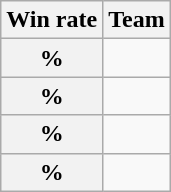<table class="wikitable">
<tr>
<th>Win rate</th>
<th>Team</th>
</tr>
<tr>
<th>% </th>
<td></td>
</tr>
<tr>
<th>%</th>
<td></td>
</tr>
<tr>
<th>%</th>
<td></td>
</tr>
<tr>
<th>%</th>
<td></td>
</tr>
</table>
